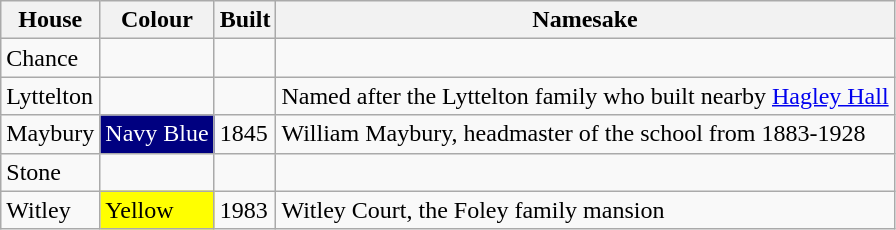<table class="wikitable" align="centre">
<tr>
<th><strong>House</strong></th>
<th><strong>Colour</strong></th>
<th><strong>Built</strong></th>
<th><strong>Namesake</strong></th>
</tr>
<tr>
<td>Chance</td>
<td></td>
<td></td>
<td></td>
</tr>
<tr>
<td>Lyttelton</td>
<td></td>
<td></td>
<td>Named after the Lyttelton family who built nearby <a href='#'>Hagley Hall</a></td>
</tr>
<tr>
<td>Maybury</td>
<td style="background:#000080; color:#FFF;">Navy Blue</td>
<td>1845</td>
<td>William Maybury, headmaster of the school from 1883-1928</td>
</tr>
<tr>
<td>Stone</td>
<td></td>
<td></td>
<td></td>
</tr>
<tr>
<td>Witley</td>
<td style="background:#FFFF00; color:#000;">Yellow</td>
<td>1983</td>
<td>Witley Court, the Foley family mansion</td>
</tr>
</table>
